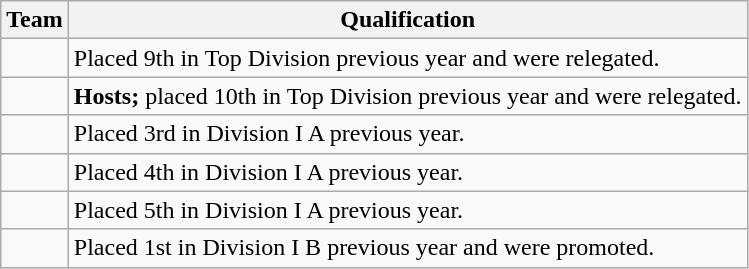<table class="wikitable">
<tr>
<th>Team</th>
<th>Qualification</th>
</tr>
<tr>
<td></td>
<td>Placed 9th in Top Division previous year and were relegated.</td>
</tr>
<tr>
<td></td>
<td><strong>Hosts;</strong> placed 10th in Top Division previous year and were relegated.</td>
</tr>
<tr>
<td></td>
<td>Placed 3rd in Division I A previous year.</td>
</tr>
<tr>
<td></td>
<td>Placed 4th in Division I A previous year.</td>
</tr>
<tr>
<td></td>
<td>Placed 5th in Division I A previous year.</td>
</tr>
<tr>
<td></td>
<td>Placed 1st in Division I B previous year and were promoted.</td>
</tr>
</table>
